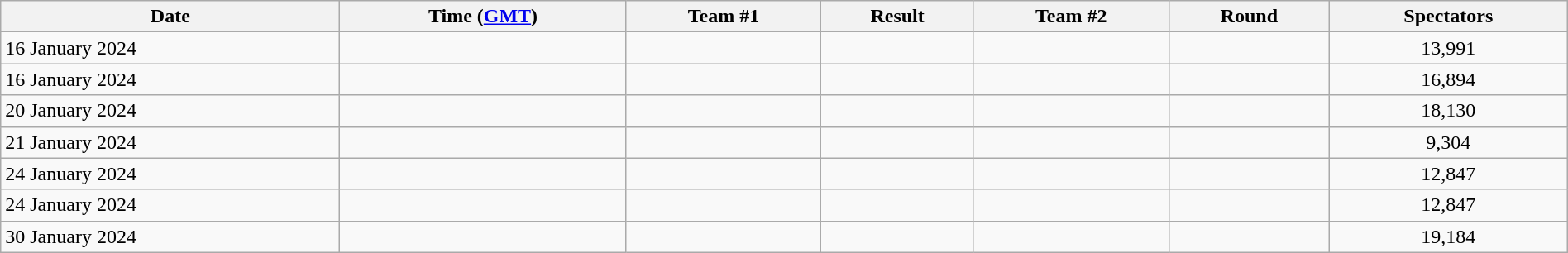<table class="wikitable"  style="text-align:left; width:100%;">
<tr>
<th>Date</th>
<th>Time (<a href='#'>GMT</a>)</th>
<th>Team #1</th>
<th>Result</th>
<th>Team #2</th>
<th>Round</th>
<th>Spectators</th>
</tr>
<tr>
<td>16 January 2024</td>
<td></td>
<td></td>
<td style="text-align:center;"></td>
<td></td>
<td></td>
<td style="text-align:center;">13,991</td>
</tr>
<tr>
<td>16 January 2024</td>
<td></td>
<td></td>
<td style="text-align:center;"></td>
<td></td>
<td></td>
<td style="text-align:center;">16,894</td>
</tr>
<tr>
<td>20 January 2024</td>
<td></td>
<td></td>
<td style="text-align:center;"></td>
<td></td>
<td></td>
<td style="text-align:center;">18,130</td>
</tr>
<tr>
<td>21 January 2024</td>
<td></td>
<td></td>
<td style="text-align:center;"></td>
<td></td>
<td></td>
<td style="text-align:center;">9,304</td>
</tr>
<tr>
<td>24 January 2024</td>
<td></td>
<td></td>
<td style="text-align:center;"></td>
<td></td>
<td></td>
<td style="text-align:center;">12,847</td>
</tr>
<tr>
<td>24 January 2024</td>
<td></td>
<td></td>
<td style="text-align:center;"></td>
<td></td>
<td></td>
<td style="text-align:center;">12,847</td>
</tr>
<tr>
<td>30 January 2024</td>
<td></td>
<td></td>
<td style="text-align:center;"></td>
<td></td>
<td></td>
<td style="text-align:center;">19,184</td>
</tr>
</table>
